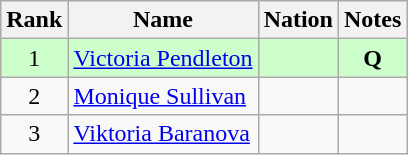<table class="wikitable sortable" style="text-align:center">
<tr>
<th>Rank</th>
<th>Name</th>
<th>Nation</th>
<th>Notes</th>
</tr>
<tr bgcolor=ccffcc>
<td>1</td>
<td align=left><a href='#'>Victoria Pendleton</a></td>
<td align=left></td>
<td><strong>Q</strong></td>
</tr>
<tr>
<td>2</td>
<td align=left><a href='#'>Monique Sullivan</a></td>
<td align=left></td>
<td></td>
</tr>
<tr>
<td>3</td>
<td align=left><a href='#'>Viktoria Baranova</a></td>
<td align=left></td>
<td></td>
</tr>
</table>
